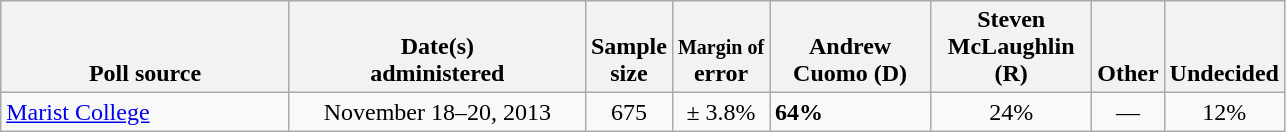<table class="wikitable">
<tr valign= bottom>
<th style="width:185px;">Poll source</th>
<th style="width:190px;">Date(s)<br>administered</th>
<th class=small>Sample<br>size</th>
<th><small>Margin of</small><br>error</th>
<th style="width:100px;">Andrew<br>Cuomo (D)</th>
<th style="width:100px;">Steven<br>McLaughlin (R)</th>
<th style="width:40px;">Other</th>
<th style="width:40px;">Undecided</th>
</tr>
<tr>
<td><a href='#'>Marist College</a></td>
<td align=center>November 18–20, 2013</td>
<td align=center>675</td>
<td align=center>± 3.8%</td>
<td><strong>64%</strong></td>
<td align=center>24%</td>
<td align=center>—</td>
<td align=center>12%</td>
</tr>
</table>
